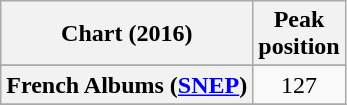<table class="wikitable sortable plainrowheaders" style="text-align:center">
<tr>
<th scope="col">Chart (2016)</th>
<th scope="col">Peak<br> position</th>
</tr>
<tr>
</tr>
<tr>
</tr>
<tr>
<th scope="row">French Albums (<a href='#'>SNEP</a>)</th>
<td>127</td>
</tr>
<tr>
</tr>
</table>
